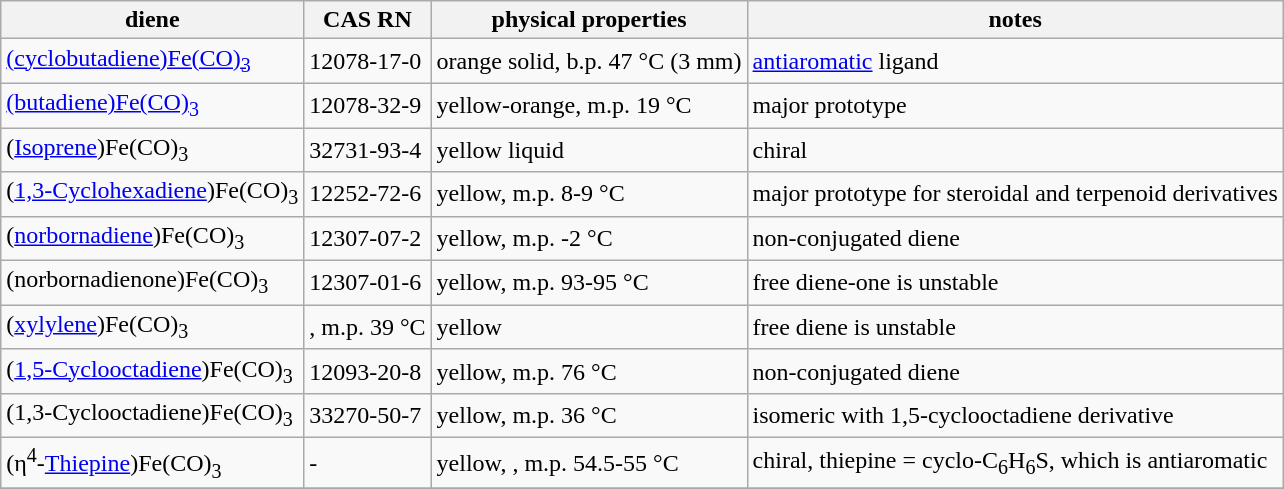<table class="wikitable">
<tr>
<th>diene</th>
<th>CAS RN</th>
<th>physical properties</th>
<th>notes</th>
</tr>
<tr>
<td><a href='#'>(cyclobutadiene)Fe(CO)<sub>3</sub></a></td>
<td>12078-17-0</td>
<td>orange solid, b.p. 47 °C (3 mm)</td>
<td><a href='#'>antiaromatic</a> ligand</td>
</tr>
<tr>
<td><a href='#'>(butadiene)Fe(CO)<sub>3</sub></a></td>
<td>12078-32-9</td>
<td>yellow-orange, m.p. 19 °C</td>
<td>major prototype</td>
</tr>
<tr>
<td>(<a href='#'>Isoprene</a>)Fe(CO)<sub>3</sub></td>
<td>32731-93-4</td>
<td>yellow liquid</td>
<td>chiral</td>
</tr>
<tr>
<td>(<a href='#'>1,3-Cyclohexadiene</a>)Fe(CO)<sub>3</sub></td>
<td>12252-72-6</td>
<td>yellow, m.p. 8-9 °C</td>
<td>major prototype for steroidal and terpenoid derivatives</td>
</tr>
<tr>
<td>(<a href='#'>norbornadiene</a>)Fe(CO)<sub>3</sub></td>
<td>12307-07-2</td>
<td>yellow, m.p. -2 °C</td>
<td>non-conjugated diene</td>
</tr>
<tr>
<td>(norbornadienone)Fe(CO)<sub>3</sub></td>
<td>12307-01-6</td>
<td>yellow, m.p. 93-95 °C</td>
<td>free diene-one is unstable</td>
</tr>
<tr>
<td>(<a href='#'>xylylene</a>)Fe(CO)<sub>3</sub></td>
<td>, m.p. 39 °C</td>
<td>yellow</td>
<td>free diene is unstable</td>
</tr>
<tr>
<td>(<a href='#'>1,5-Cyclooctadiene</a>)Fe(CO)<sub>3</sub></td>
<td>12093-20-8</td>
<td>yellow, m.p. 76 °C</td>
<td>non-conjugated diene</td>
</tr>
<tr>
<td>(1,3-Cyclooctadiene)Fe(CO)<sub>3</sub></td>
<td>33270-50-7</td>
<td>yellow, m.p. 36 °C</td>
<td>isomeric with 1,5-cyclooctadiene derivative</td>
</tr>
<tr>
<td>(η<sup>4</sup>-<a href='#'>Thiepine</a>)Fe(CO)<sub>3</sub></td>
<td>-</td>
<td>yellow, , m.p. 54.5-55 °C</td>
<td>chiral, thiepine = cyclo-C<sub>6</sub>H<sub>6</sub>S, which is antiaromatic</td>
</tr>
<tr>
</tr>
</table>
